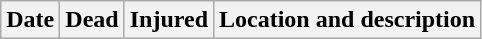<table class="wikitable sortable">
<tr>
<th>Date</th>
<th>Dead</th>
<th>Injured</th>
<th>Location and description</th>
</tr>
</table>
